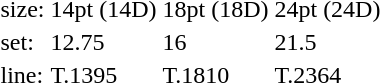<table style="margin-left:40px;">
<tr>
<td>size:</td>
<td>14pt (14D)</td>
<td>18pt (18D)</td>
<td>24pt (24D)</td>
</tr>
<tr>
<td>set:</td>
<td>12.75</td>
<td>16</td>
<td>21.5</td>
</tr>
<tr>
<td>line:</td>
<td>T.1395</td>
<td>T.1810</td>
<td>T.2364</td>
</tr>
</table>
